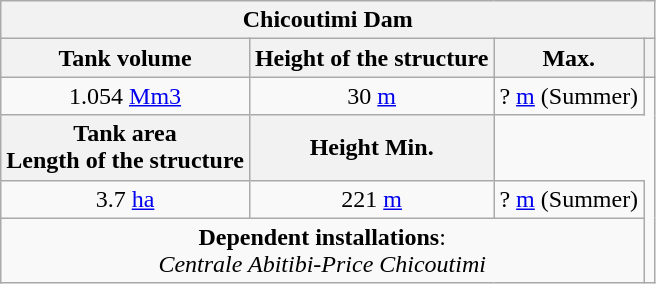<table class = "wikitable" style = "text-align: center; margin-left: 1em; cellpadding: 2px">
<tr>
<th colspan = "4" style = "font-size: #eaeaea">Chicoutimi Dam</th>
</tr>
<tr style = "height: 20px">
<th>Tank volume</th>
<th>Height of the structure</th>
<th>Max.</th>
<th Colspan = 5></th>
</tr>
<tr style = "height: 25px">
<td>1.054 <a href='#'>Mm3</a></td>
<td>30 <a href='#'>m</a></td>
<td>? <a href='#'>m</a> (Summer)</td>
</tr>
<tr style = "height: 20px">
<th>Tank area<br>Length of the structure</th>
<th>Height Min.</th>
</tr>
<tr style = "height: 25px">
<td>3.7 <a href='#'>ha</a></td>
<td>221 <a href='#'>m</a></td>
<td>? <a href='#'>m</a> (Summer)</td>
</tr>
<tr style = "height: 20px">
<td colspan = "3" style = "font-size: #eaeaea"><strong>Dependent installations</strong>: <br> <em>Centrale Abitibi-Price Chicoutimi</em></td>
</tr>
</table>
